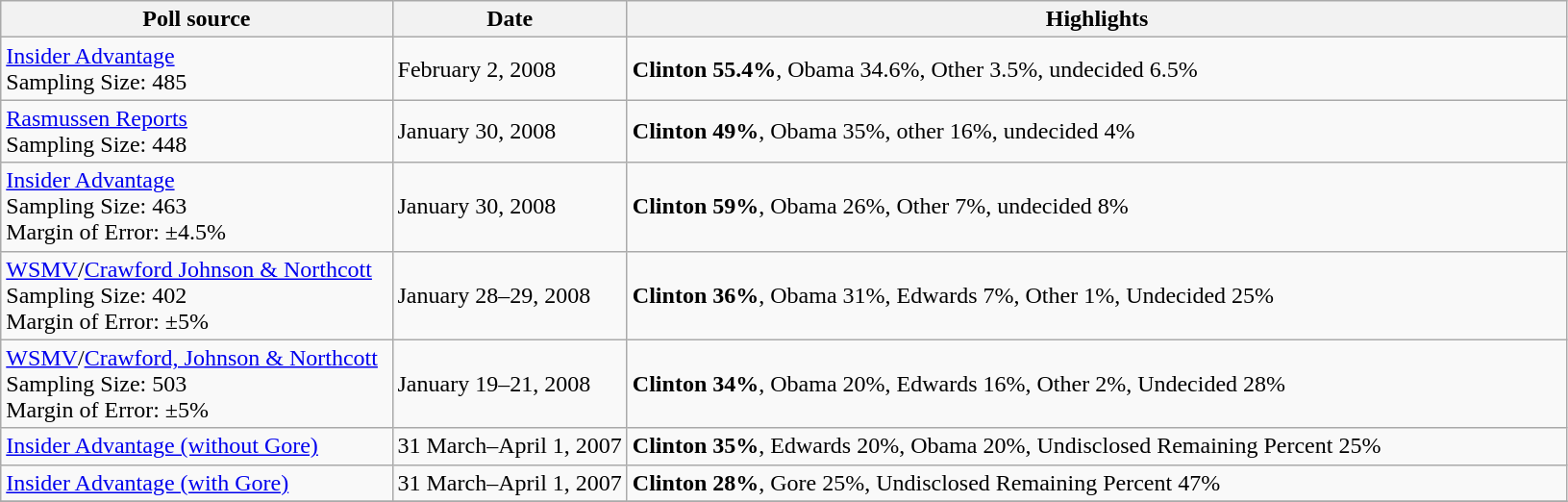<table class="wikitable sortable">
<tr>
<th width="25%">Poll source</th>
<th width="15%">Date</th>
<th width="60%">Highlights</th>
</tr>
<tr>
<td><a href='#'>Insider Advantage</a><br>Sampling Size: 485<br></td>
<td>February 2, 2008</td>
<td><strong>Clinton 55.4%</strong>, Obama 34.6%, Other 3.5%, undecided 6.5%</td>
</tr>
<tr>
<td><a href='#'>Rasmussen Reports</a><br>Sampling Size: 448<br></td>
<td>January 30, 2008</td>
<td><strong>Clinton 49%</strong>, Obama 35%, other 16%, undecided 4%</td>
</tr>
<tr>
<td><a href='#'>Insider Advantage</a><br>Sampling Size: 463<br>
Margin of Error: ±4.5%</td>
<td>January 30, 2008</td>
<td><strong>Clinton 59%</strong>, Obama 26%, Other 7%, undecided 8%</td>
</tr>
<tr>
<td><a href='#'>WSMV</a>/<a href='#'>Crawford Johnson & Northcott</a><br>Sampling Size: 402<br>
Margin of Error: ±5%</td>
<td>January 28–29, 2008</td>
<td><strong>Clinton 36%</strong>, Obama 31%, Edwards 7%, Other 1%, Undecided 25%</td>
</tr>
<tr>
<td><a href='#'>WSMV</a>/<a href='#'>Crawford, Johnson & Northcott</a><br>Sampling Size: 503<br>
Margin of Error: ±5%</td>
<td>January 19–21, 2008</td>
<td><strong>Clinton 34%</strong>, Obama 20%, Edwards 16%, Other 2%, Undecided 28%</td>
</tr>
<tr>
<td><a href='#'>Insider Advantage (without Gore)</a></td>
<td>31 March–April 1, 2007</td>
<td><strong>Clinton 35%</strong>, Edwards 20%, Obama 20%, Undisclosed Remaining Percent 25%</td>
</tr>
<tr>
<td><a href='#'>Insider Advantage (with Gore)</a></td>
<td>31 March–April 1, 2007</td>
<td><strong>Clinton 28%</strong>, Gore 25%, Undisclosed Remaining Percent 47%</td>
</tr>
<tr>
</tr>
</table>
